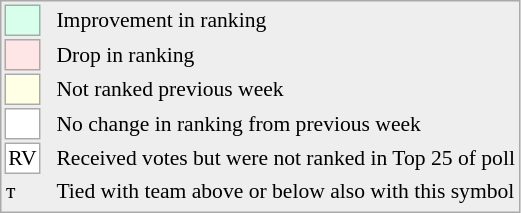<table style="font-size:90%; border:1px solid #aaa; white-space:nowrap; background:#eee;">
<tr>
<td style="background:#d8ffeb; width:20px; border:1px solid #aaa;"> </td>
<td rowspan=6> </td>
<td>Improvement in ranking</td>
</tr>
<tr>
<td style="background:#ffe6e6; width:20px; border:1px solid #aaa;"> </td>
<td>Drop in ranking</td>
</tr>
<tr>
<td style="background:#ffffe6; width:20px; border:1px solid #aaa;"> </td>
<td>Not ranked previous week</td>
</tr>
<tr>
<td style="background:#fff; width:20px; border:1px solid #aaa;"> </td>
<td>No change in ranking from previous week</td>
</tr>
<tr>
<td style="text-align:center; width:20px; border:1px solid #aaa; background:white;">RV</td>
<td>Received votes but were not ranked in Top 25 of poll</td>
</tr>
<tr>
<td>т</td>
<td>Tied with team above or below also with this symbol</td>
</tr>
<tr>
</tr>
</table>
